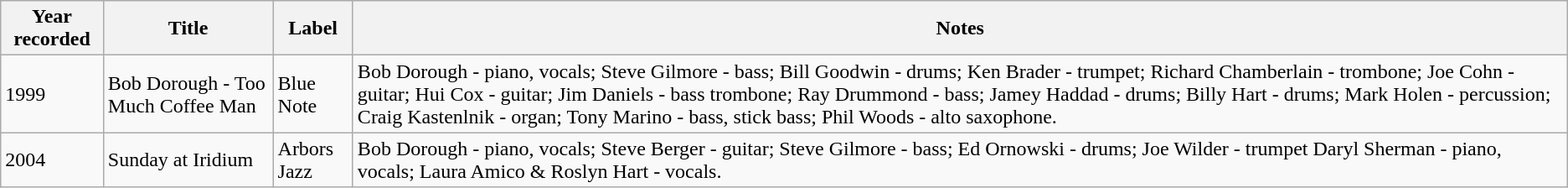<table class="wikitable sortable">
<tr>
<th>Year recorded</th>
<th>Title</th>
<th>Label</th>
<th>Notes</th>
</tr>
<tr>
<td>1999</td>
<td>Bob Dorough - Too Much Coffee Man</td>
<td>Blue Note</td>
<td>Bob Dorough - piano, vocals; Steve Gilmore - bass; Bill Goodwin - drums; Ken Brader - trumpet; Richard Chamberlain - trombone; Joe Cohn - guitar; Hui Cox - guitar; Jim Daniels - bass trombone; Ray Drummond - bass; Jamey Haddad - drums; Billy Hart - drums; Mark Holen - percussion; Craig Kastenlnik - organ; Tony Marino - bass, stick bass; Phil Woods - alto saxophone.</td>
</tr>
<tr>
<td>2004</td>
<td>Sunday at Iridium</td>
<td>Arbors Jazz</td>
<td>Bob Dorough - piano, vocals; Steve Berger - guitar; Steve Gilmore - bass; Ed Ornowski - drums; Joe Wilder - trumpet Daryl Sherman - piano, vocals; Laura Amico & Roslyn Hart - vocals.</td>
</tr>
</table>
